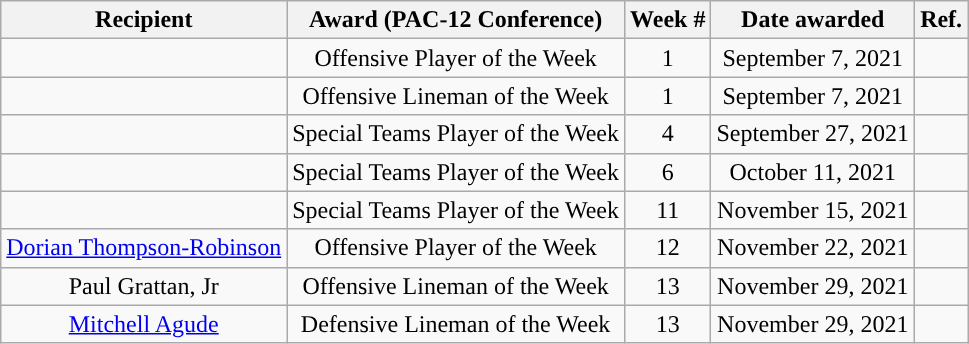<table class="wikitable sortable" style="text-align:center">
<tr>
<th>Recipient</th>
<th>Award (PAC-12 Conference)</th>
<th>Week #</th>
<th>Date awarded</th>
<th>Ref.</th>
</tr>
<tr>
<td></td>
<td>Offensive Player of the Week</td>
<td>1</td>
<td>September 7, 2021</td>
<td></td>
</tr>
<tr>
<td></td>
<td>Offensive Lineman of the Week</td>
<td>1</td>
<td>September 7, 2021</td>
<td></td>
</tr>
<tr>
<td></td>
<td>Special Teams Player of the Week</td>
<td>4</td>
<td>September 27, 2021</td>
<td></td>
</tr>
<tr>
<td></td>
<td>Special Teams Player of the Week</td>
<td>6</td>
<td>October 11, 2021</td>
<td></td>
</tr>
<tr>
<td></td>
<td>Special Teams Player of the Week</td>
<td>11</td>
<td>November 15, 2021</td>
<td></td>
</tr>
<tr>
<td><a href='#'>Dorian Thompson-Robinson</a></td>
<td>Offensive Player of the Week</td>
<td>12</td>
<td>November 22, 2021</td>
<td></td>
</tr>
<tr>
<td>Paul Grattan, Jr</td>
<td>Offensive Lineman of the Week</td>
<td>13</td>
<td>November 29, 2021</td>
<td></td>
</tr>
<tr>
<td><a href='#'>Mitchell Agude</a></td>
<td>Defensive Lineman of the Week</td>
<td>13</td>
<td>November 29, 2021</td>
<td></td>
</tr>
</table>
